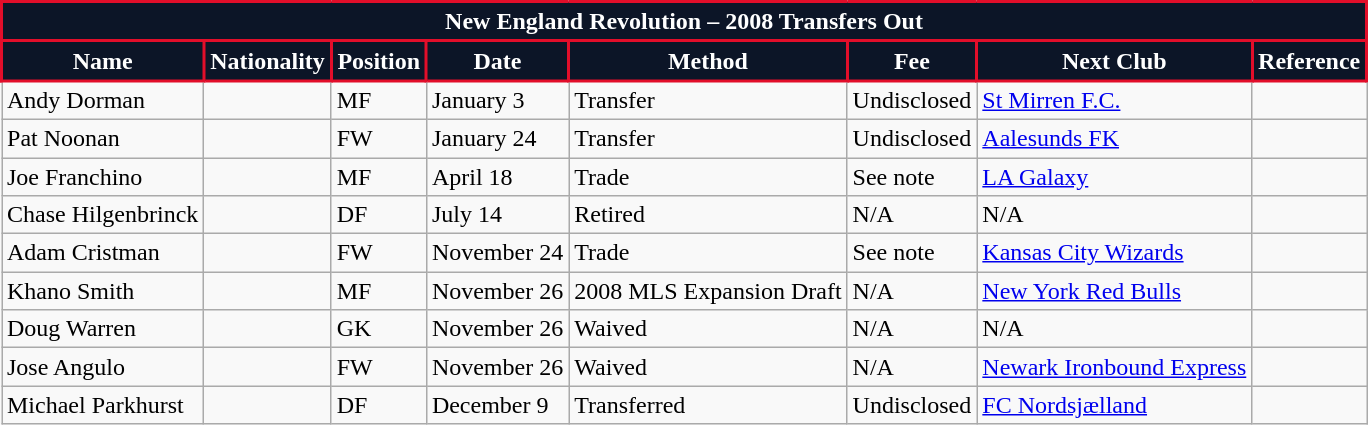<table class="wikitable">
<tr>
<th colspan="8" style="background:#0c1527; color:#fff; border:2px solid #e20e2a; text-align: center; font-weight:bold;">New England Revolution – 2008 Transfers Out</th>
</tr>
<tr>
<th style="background:#0c1527; color:#fff; border:2px solid #e20e2a;" scope="col">Name</th>
<th style="background:#0c1527; color:#fff; border:2px solid #e20e2a;" scope="col">Nationality</th>
<th style="background:#0c1527; color:#fff; border:2px solid #e20e2a;" scope="col">Position</th>
<th style="background:#0c1527; color:#fff; border:2px solid #e20e2a;" scope="col">Date</th>
<th style="background:#0c1527; color:#fff; border:2px solid #e20e2a;" scope="col">Method</th>
<th style="background:#0c1527; color:#fff; border:2px solid #e20e2a;" scope="col">Fee</th>
<th style="background:#0c1527; color:#fff; border:2px solid #e20e2a;" scope="col">Next Club</th>
<th style="background:#0c1527; color:#fff; border:2px solid #e20e2a;" scope="col">Reference</th>
</tr>
<tr>
<td>Andy Dorman</td>
<td></td>
<td>MF</td>
<td>January 3</td>
<td>Transfer</td>
<td>Undisclosed</td>
<td> <a href='#'>St Mirren F.C.</a></td>
<td></td>
</tr>
<tr>
<td>Pat Noonan</td>
<td></td>
<td>FW</td>
<td>January 24</td>
<td>Transfer</td>
<td>Undisclosed</td>
<td> <a href='#'>Aalesunds FK</a></td>
<td></td>
</tr>
<tr>
<td>Joe Franchino</td>
<td></td>
<td>MF</td>
<td>April 18</td>
<td>Trade</td>
<td>See note</td>
<td> <a href='#'>LA Galaxy</a></td>
<td></td>
</tr>
<tr>
<td>Chase Hilgenbrinck</td>
<td></td>
<td>DF</td>
<td>July 14</td>
<td>Retired</td>
<td>N/A</td>
<td>N/A</td>
<td></td>
</tr>
<tr>
<td>Adam Cristman</td>
<td></td>
<td>FW</td>
<td>November 24</td>
<td>Trade</td>
<td>See note</td>
<td> <a href='#'>Kansas City Wizards</a></td>
<td></td>
</tr>
<tr>
<td>Khano Smith</td>
<td></td>
<td>MF</td>
<td>November 26</td>
<td>2008 MLS Expansion Draft</td>
<td>N/A</td>
<td> <a href='#'>New York Red Bulls</a></td>
<td></td>
</tr>
<tr>
<td>Doug Warren</td>
<td></td>
<td>GK</td>
<td>November 26</td>
<td>Waived</td>
<td>N/A</td>
<td>N/A</td>
<td></td>
</tr>
<tr>
<td>Jose Angulo</td>
<td></td>
<td>FW</td>
<td>November 26</td>
<td>Waived</td>
<td>N/A</td>
<td> <a href='#'>Newark Ironbound Express</a></td>
<td></td>
</tr>
<tr>
<td>Michael Parkhurst</td>
<td></td>
<td>DF</td>
<td>December 9</td>
<td>Transferred</td>
<td>Undisclosed</td>
<td> <a href='#'>FC Nordsjælland</a></td>
<td></td>
</tr>
</table>
